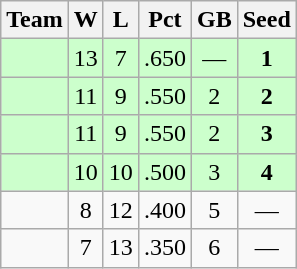<table class=wikitable>
<tr>
<th>Team</th>
<th>W</th>
<th>L</th>
<th>Pct</th>
<th>GB</th>
<th>Seed</th>
</tr>
<tr bgcolor=ccffcc align=center>
<td></td>
<td>13</td>
<td>7</td>
<td>.650</td>
<td>—</td>
<td><strong>1</strong></td>
</tr>
<tr bgcolor=ccffcc align=center>
<td></td>
<td>11</td>
<td>9</td>
<td>.550</td>
<td>2</td>
<td><strong>2</strong></td>
</tr>
<tr bgcolor=ccffcc align=center>
<td></td>
<td>11</td>
<td>9</td>
<td>.550</td>
<td>2</td>
<td><strong>3</strong></td>
</tr>
<tr bgcolor=ccffcc align=center>
<td></td>
<td>10</td>
<td>10</td>
<td>.500</td>
<td>3</td>
<td><strong>4</strong></td>
</tr>
<tr align=center>
<td></td>
<td>8</td>
<td>12</td>
<td>.400</td>
<td>5</td>
<td>—</td>
</tr>
<tr align=center>
<td></td>
<td>7</td>
<td>13</td>
<td>.350</td>
<td>6</td>
<td>—</td>
</tr>
</table>
